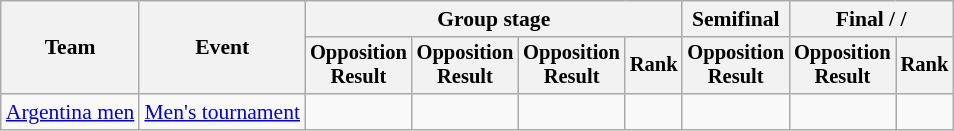<table class=wikitable style=font-size:90%;text-align:center>
<tr>
<th rowspan=2>Team</th>
<th rowspan=2>Event</th>
<th colspan=4>Group stage</th>
<th>Semifinal</th>
<th colspan=2>Final /  / </th>
</tr>
<tr style=font-size:95%>
<th>Opposition<br>Result</th>
<th>Opposition<br>Result</th>
<th>Opposition<br>Result</th>
<th>Rank</th>
<th>Opposition<br>Result</th>
<th>Opposition<br>Result</th>
<th>Rank</th>
</tr>
<tr>
<td align=left><a href='#'>Argentina men</a></td>
<td align=left><a href='#'>Men's tournament</a></td>
<td></td>
<td></td>
<td></td>
<td></td>
<td></td>
<td></td>
<td></td>
</tr>
</table>
